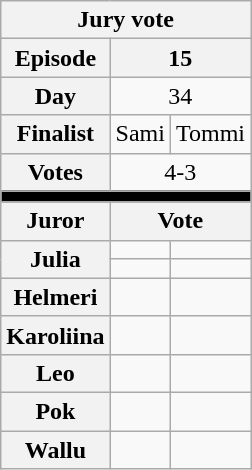<table class="wikitable nowrap" style="text-align:center">
<tr>
<th colspan="3">Jury vote</th>
</tr>
<tr>
<th>Episode</th>
<th colspan="2">15</th>
</tr>
<tr>
<th>Day</th>
<td colspan="2">34</td>
</tr>
<tr>
<th>Finalist</th>
<td>Sami</td>
<td>Tommi</td>
</tr>
<tr>
<th>Votes</th>
<td colspan="2">4-3</td>
</tr>
<tr>
<th colspan="3" style="background:black;"></th>
</tr>
<tr>
<th>Juror</th>
<th colspan="2">Vote</th>
</tr>
<tr>
<th rowspan="2">Julia</th>
<td></td>
<td></td>
</tr>
<tr>
<td></td>
<td></td>
</tr>
<tr>
<th>Helmeri</th>
<td></td>
<td></td>
</tr>
<tr>
<th>Karoliina</th>
<td></td>
<td></td>
</tr>
<tr>
<th>Leo</th>
<td></td>
<td></td>
</tr>
<tr>
<th>Pok</th>
<td></td>
<td></td>
</tr>
<tr>
<th>Wallu</th>
<td></td>
<td></td>
</tr>
</table>
